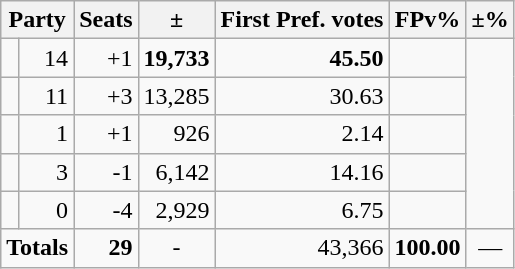<table class=wikitable>
<tr>
<th colspan=2 align=center>Party</th>
<th valign=top>Seats</th>
<th valign=top>±</th>
<th valign=top>First Pref. votes</th>
<th valign=top>FPv%</th>
<th valign=top>±%</th>
</tr>
<tr>
<td></td>
<td align=right>14</td>
<td align=right>+1</td>
<td align=right><strong>19,733</strong></td>
<td align=right><strong>45.50</strong></td>
<td align=right></td>
</tr>
<tr>
<td></td>
<td align=right>11</td>
<td align=right>+3</td>
<td align=right>13,285</td>
<td align=right>30.63</td>
<td align=right></td>
</tr>
<tr>
<td></td>
<td align=right>1</td>
<td align=right>+1</td>
<td align=right>926</td>
<td align=right>2.14</td>
<td align=right></td>
</tr>
<tr>
<td></td>
<td align=right>3</td>
<td align=right>-1</td>
<td align=right>6,142</td>
<td align=right>14.16</td>
<td align=right></td>
</tr>
<tr>
<td></td>
<td align=right>0</td>
<td align=right>-4</td>
<td align=right>2,929</td>
<td align=right>6.75</td>
<td align=right></td>
</tr>
<tr>
<td colspan=2 align=center><strong>Totals</strong></td>
<td align=right><strong>29</strong></td>
<td align=center>-</td>
<td align=right>43,366</td>
<td align=center><strong>100.00</strong></td>
<td align=center>—</td>
</tr>
</table>
